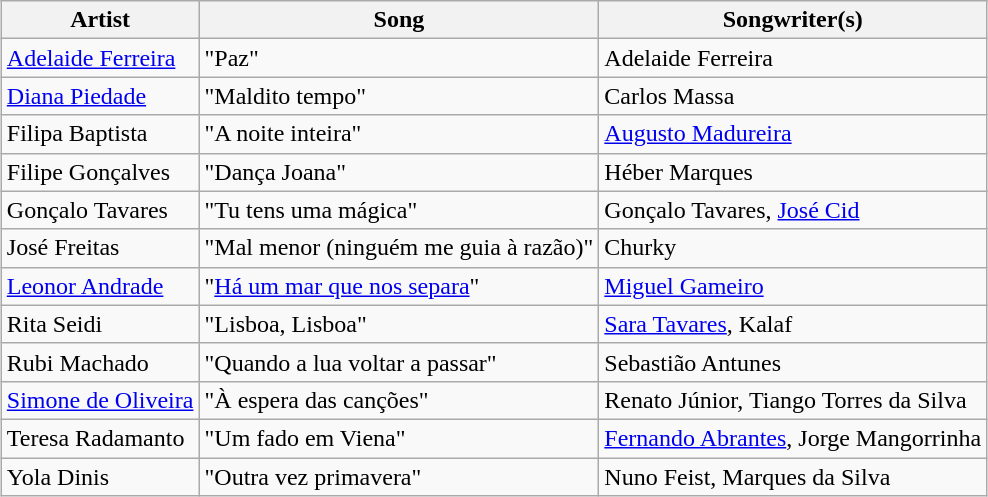<table class="sortable wikitable" style="margin: 1em auto 1em auto">
<tr>
<th>Artist</th>
<th>Song</th>
<th>Songwriter(s)</th>
</tr>
<tr>
<td><a href='#'>Adelaide Ferreira</a></td>
<td>"Paz"</td>
<td>Adelaide Ferreira</td>
</tr>
<tr>
<td><a href='#'>Diana Piedade</a></td>
<td>"Maldito tempo"</td>
<td>Carlos Massa</td>
</tr>
<tr>
<td>Filipa Baptista</td>
<td>"A noite inteira"</td>
<td><a href='#'>Augusto Madureira</a></td>
</tr>
<tr>
<td>Filipe Gonçalves</td>
<td>"Dança Joana"</td>
<td>Héber Marques</td>
</tr>
<tr>
<td>Gonçalo Tavares</td>
<td>"Tu tens uma mágica"</td>
<td>Gonçalo Tavares, <a href='#'>José Cid</a></td>
</tr>
<tr>
<td>José Freitas</td>
<td>"Mal menor (ninguém me guia à razão)"</td>
<td>Churky</td>
</tr>
<tr>
<td><a href='#'>Leonor Andrade</a></td>
<td>"<a href='#'>Há um mar que nos separa</a>"</td>
<td><a href='#'>Miguel Gameiro</a></td>
</tr>
<tr>
<td>Rita Seidi</td>
<td>"Lisboa, Lisboa"</td>
<td><a href='#'>Sara Tavares</a>, Kalaf</td>
</tr>
<tr>
<td>Rubi Machado</td>
<td>"Quando a lua voltar a passar"</td>
<td>Sebastião Antunes</td>
</tr>
<tr>
<td><a href='#'>Simone de Oliveira</a></td>
<td>"À espera das canções"</td>
<td>Renato Júnior, Tiango Torres da Silva</td>
</tr>
<tr>
<td>Teresa Radamanto</td>
<td>"Um fado em Viena"</td>
<td><a href='#'>Fernando Abrantes</a>, Jorge Mangorrinha</td>
</tr>
<tr>
<td>Yola Dinis</td>
<td>"Outra vez primavera"</td>
<td>Nuno Feist, Marques da Silva</td>
</tr>
</table>
